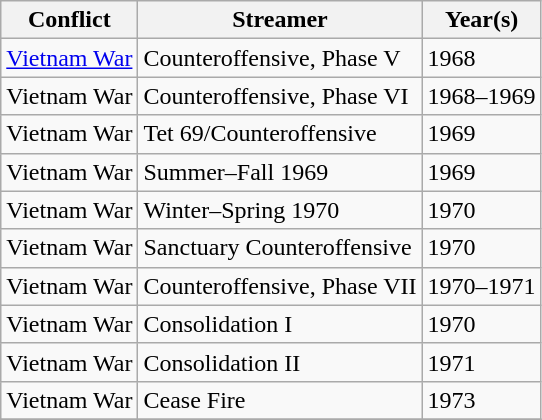<table class=wikitable>
<tr>
<th>Conflict</th>
<th>Streamer</th>
<th>Year(s)</th>
</tr>
<tr>
<td><a href='#'>Vietnam War</a></td>
<td>Counteroffensive, Phase V</td>
<td>1968</td>
</tr>
<tr>
<td>Vietnam War</td>
<td>Counteroffensive, Phase VI</td>
<td>1968–1969</td>
</tr>
<tr>
<td>Vietnam War</td>
<td>Tet 69/Counteroffensive</td>
<td>1969</td>
</tr>
<tr>
<td>Vietnam War</td>
<td>Summer–Fall 1969</td>
<td>1969</td>
</tr>
<tr>
<td>Vietnam War</td>
<td>Winter–Spring 1970</td>
<td>1970</td>
</tr>
<tr>
<td>Vietnam War</td>
<td>Sanctuary Counteroffensive</td>
<td>1970</td>
</tr>
<tr>
<td>Vietnam War</td>
<td>Counteroffensive, Phase VII</td>
<td>1970–1971</td>
</tr>
<tr>
<td>Vietnam War</td>
<td>Consolidation I</td>
<td>1970</td>
</tr>
<tr>
<td>Vietnam War</td>
<td>Consolidation II</td>
<td>1971</td>
</tr>
<tr>
<td>Vietnam War</td>
<td>Cease Fire</td>
<td>1973</td>
</tr>
<tr>
</tr>
</table>
